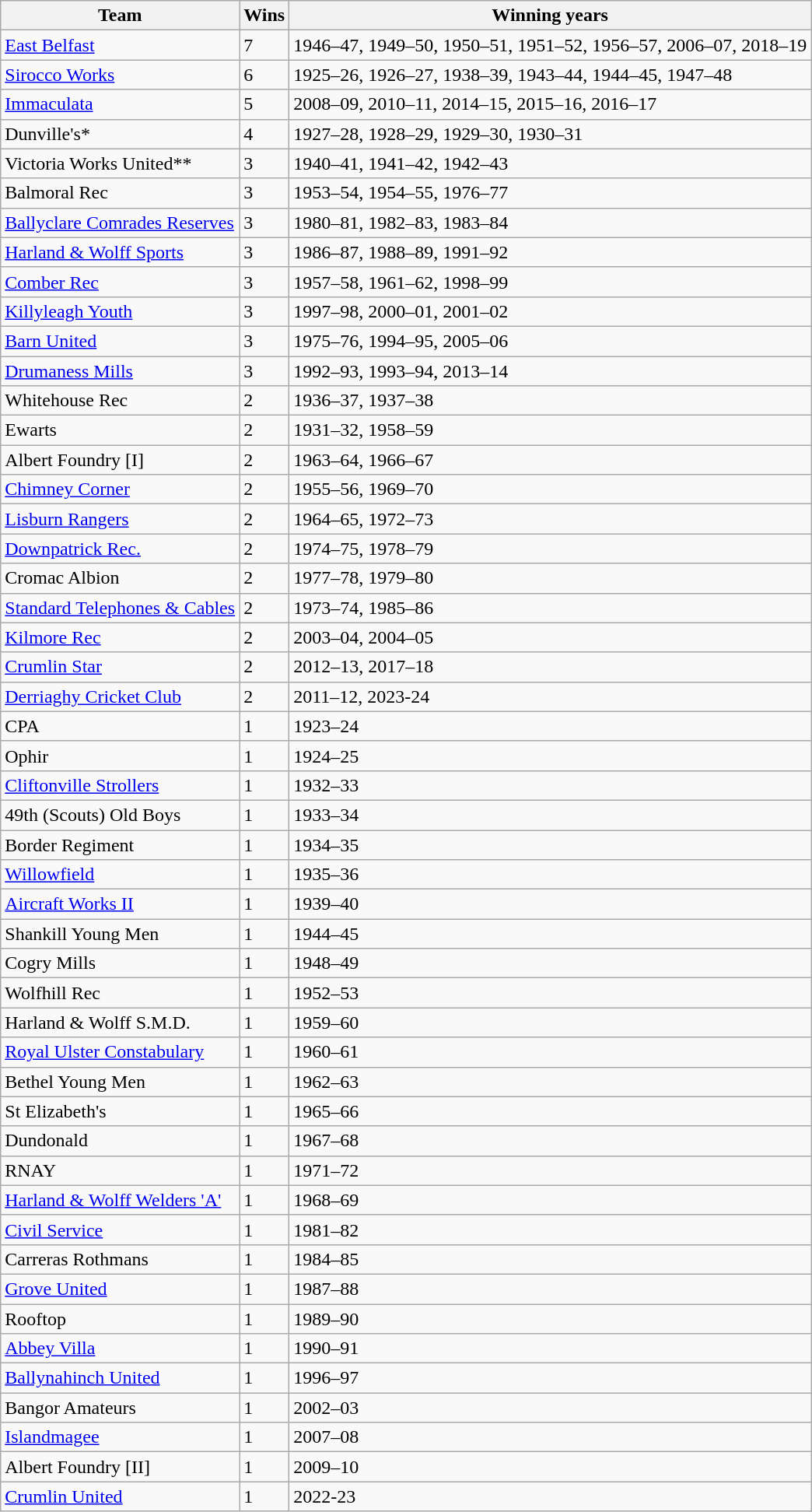<table class="wikitable">
<tr>
<th>Team</th>
<th>Wins</th>
<th>Winning years</th>
</tr>
<tr>
<td><a href='#'>East Belfast</a></td>
<td>7</td>
<td>1946–47, 1949–50, 1950–51, 1951–52, 1956–57, 2006–07, 2018–19</td>
</tr>
<tr>
<td><a href='#'>Sirocco Works</a></td>
<td>6</td>
<td>1925–26, 1926–27, 1938–39, 1943–44, 1944–45, 1947–48</td>
</tr>
<tr>
<td><a href='#'>Immaculata</a></td>
<td>5</td>
<td>2008–09, 2010–11, 2014–15, 2015–16, 2016–17</td>
</tr>
<tr>
<td>Dunville's*</td>
<td>4</td>
<td>1927–28, 1928–29, 1929–30, 1930–31</td>
</tr>
<tr>
<td>Victoria Works United**</td>
<td>3</td>
<td>1940–41, 1941–42, 1942–43</td>
</tr>
<tr>
<td>Balmoral Rec</td>
<td>3</td>
<td>1953–54, 1954–55, 1976–77</td>
</tr>
<tr>
<td><a href='#'>Ballyclare Comrades Reserves</a></td>
<td>3</td>
<td>1980–81, 1982–83, 1983–84</td>
</tr>
<tr>
<td><a href='#'>Harland & Wolff Sports</a></td>
<td>3</td>
<td>1986–87, 1988–89, 1991–92</td>
</tr>
<tr>
<td><a href='#'>Comber Rec</a></td>
<td>3</td>
<td>1957–58, 1961–62, 1998–99</td>
</tr>
<tr>
<td><a href='#'>Killyleagh Youth</a></td>
<td>3</td>
<td>1997–98, 2000–01, 2001–02</td>
</tr>
<tr>
<td><a href='#'>Barn United</a></td>
<td>3</td>
<td>1975–76, 1994–95, 2005–06</td>
</tr>
<tr>
<td><a href='#'>Drumaness Mills</a></td>
<td>3</td>
<td>1992–93, 1993–94, 2013–14</td>
</tr>
<tr>
<td>Whitehouse Rec</td>
<td>2</td>
<td>1936–37, 1937–38</td>
</tr>
<tr>
<td>Ewarts</td>
<td>2</td>
<td>1931–32, 1958–59</td>
</tr>
<tr>
<td>Albert Foundry [I]</td>
<td>2</td>
<td>1963–64, 1966–67</td>
</tr>
<tr>
<td><a href='#'>Chimney Corner</a></td>
<td>2</td>
<td>1955–56, 1969–70</td>
</tr>
<tr>
<td><a href='#'>Lisburn Rangers</a></td>
<td>2</td>
<td>1964–65, 1972–73</td>
</tr>
<tr>
<td><a href='#'>Downpatrick Rec.</a></td>
<td>2</td>
<td>1974–75, 1978–79</td>
</tr>
<tr>
<td>Cromac Albion</td>
<td>2</td>
<td>1977–78, 1979–80</td>
</tr>
<tr>
<td><a href='#'>Standard Telephones & Cables</a></td>
<td>2</td>
<td>1973–74, 1985–86</td>
</tr>
<tr>
<td><a href='#'>Kilmore Rec</a></td>
<td>2</td>
<td>2003–04, 2004–05</td>
</tr>
<tr>
<td><a href='#'>Crumlin Star</a></td>
<td>2</td>
<td>2012–13, 2017–18</td>
</tr>
<tr>
<td><a href='#'>Derriaghy Cricket Club</a></td>
<td>2</td>
<td>2011–12, 2023-24</td>
</tr>
<tr>
<td>CPA</td>
<td>1</td>
<td>1923–24</td>
</tr>
<tr>
<td>Ophir</td>
<td>1</td>
<td>1924–25</td>
</tr>
<tr>
<td><a href='#'>Cliftonville Strollers</a></td>
<td>1</td>
<td>1932–33</td>
</tr>
<tr>
<td>49th (Scouts) Old Boys</td>
<td>1</td>
<td>1933–34</td>
</tr>
<tr>
<td>Border Regiment</td>
<td>1</td>
<td>1934–35</td>
</tr>
<tr>
<td><a href='#'>Willowfield</a></td>
<td>1</td>
<td>1935–36</td>
</tr>
<tr>
<td><a href='#'>Aircraft Works II</a></td>
<td>1</td>
<td>1939–40</td>
</tr>
<tr>
<td>Shankill Young Men</td>
<td>1</td>
<td>1944–45</td>
</tr>
<tr>
<td>Cogry Mills</td>
<td>1</td>
<td>1948–49</td>
</tr>
<tr>
<td>Wolfhill Rec</td>
<td>1</td>
<td>1952–53</td>
</tr>
<tr>
<td>Harland & Wolff S.M.D.</td>
<td>1</td>
<td>1959–60</td>
</tr>
<tr>
<td><a href='#'>Royal Ulster Constabulary</a></td>
<td>1</td>
<td>1960–61</td>
</tr>
<tr>
<td>Bethel Young Men</td>
<td>1</td>
<td>1962–63</td>
</tr>
<tr>
<td>St Elizabeth's</td>
<td>1</td>
<td>1965–66</td>
</tr>
<tr>
<td>Dundonald</td>
<td>1</td>
<td>1967–68</td>
</tr>
<tr>
<td>RNAY</td>
<td>1</td>
<td>1971–72</td>
</tr>
<tr>
<td><a href='#'>Harland & Wolff Welders 'A'</a></td>
<td>1</td>
<td>1968–69</td>
</tr>
<tr>
<td><a href='#'>Civil Service</a></td>
<td>1</td>
<td>1981–82</td>
</tr>
<tr>
<td>Carreras Rothmans</td>
<td>1</td>
<td>1984–85</td>
</tr>
<tr>
<td><a href='#'>Grove United</a></td>
<td>1</td>
<td>1987–88</td>
</tr>
<tr>
<td>Rooftop</td>
<td>1</td>
<td>1989–90</td>
</tr>
<tr>
<td><a href='#'>Abbey Villa</a></td>
<td>1</td>
<td>1990–91</td>
</tr>
<tr>
<td><a href='#'>Ballynahinch United</a></td>
<td>1</td>
<td>1996–97</td>
</tr>
<tr>
<td>Bangor Amateurs</td>
<td>1</td>
<td>2002–03</td>
</tr>
<tr>
<td><a href='#'>Islandmagee</a></td>
<td>1</td>
<td>2007–08</td>
</tr>
<tr>
<td>Albert Foundry [II]</td>
<td>1</td>
<td>2009–10</td>
</tr>
<tr>
<td><a href='#'>Crumlin United</a></td>
<td>1</td>
<td>2022-23</td>
</tr>
</table>
